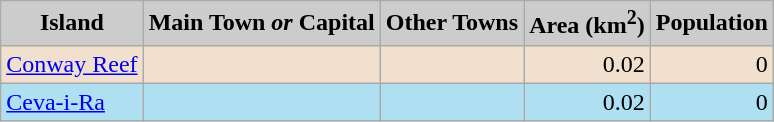<table class="wikitable sortable">
<tr>
<th style="background: #CCC;" class="unsortable">Island</th>
<th style="background: #CCC;" class="unsortable">Main Town <em>or</em> Capital</th>
<th style="background: #CCC;" class="unsortable">Other Towns</th>
<th style="background: #CCC;">Area (km<sup>2</sup>)</th>
<th style="background: #CCC;">Population</th>
</tr>
<tr style="background:#F2E0CE;">
<td><a href='#'>Conway Reef</a></td>
<td></td>
<td></td>
<td align="right">0.02</td>
<td align="right">0</td>
</tr>
<tr style="background:#AEE0F2;">
<td><a href='#'>Ceva-i-Ra</a></td>
<td></td>
<td></td>
<td align="right">0.02</td>
<td align="right">0</td>
</tr>
</table>
